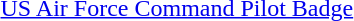<table>
<tr>
<td></td>
<td><a href='#'>US Air Force Command Pilot Badge</a></td>
</tr>
<tr>
</tr>
</table>
